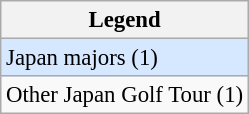<table class="wikitable" style="font-size:95%;">
<tr>
<th>Legend</th>
</tr>
<tr style="background:#D6E8FF;">
<td>Japan majors (1)</td>
</tr>
<tr>
<td>Other Japan Golf Tour (1)</td>
</tr>
</table>
